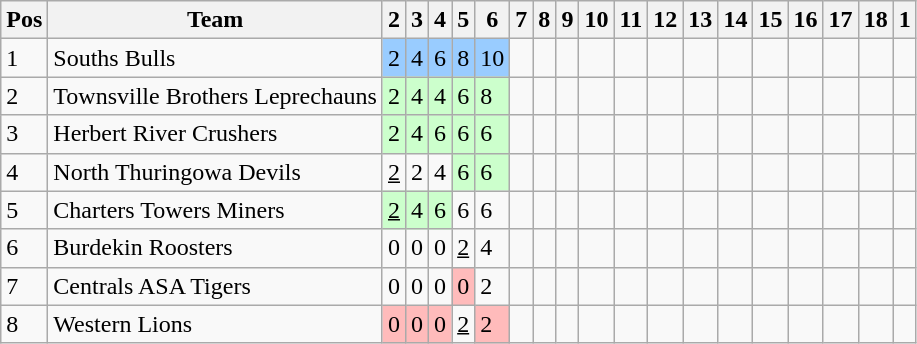<table class="wikitable">
<tr>
<th>Pos</th>
<th>Team</th>
<th>2</th>
<th>3</th>
<th>4</th>
<th>5</th>
<th>6</th>
<th>7</th>
<th>8</th>
<th>9</th>
<th>10</th>
<th>11</th>
<th>12</th>
<th>13</th>
<th>14</th>
<th>15</th>
<th>16</th>
<th>17</th>
<th>18</th>
<th>1</th>
</tr>
<tr>
<td>1</td>
<td> Souths Bulls</td>
<td style="background:#99ccff;">2</td>
<td style="background:#99ccff;">4</td>
<td style="background:#99ccff;">6</td>
<td style="background:#99ccff;">8</td>
<td style="background:#99ccff;">10</td>
<td></td>
<td></td>
<td></td>
<td></td>
<td></td>
<td></td>
<td></td>
<td></td>
<td></td>
<td></td>
<td></td>
<td></td>
<td></td>
</tr>
<tr>
<td>2</td>
<td> Townsville Brothers Leprechauns</td>
<td style="background:#ccffcc;">2</td>
<td style="background:#ccffcc;">4</td>
<td style="background:#ccffcc;">4</td>
<td style="background:#ccffcc;">6</td>
<td style="background:#ccffcc;">8</td>
<td></td>
<td></td>
<td></td>
<td></td>
<td></td>
<td></td>
<td></td>
<td></td>
<td></td>
<td></td>
<td></td>
<td></td>
<td></td>
</tr>
<tr>
<td>3</td>
<td> Herbert River Crushers</td>
<td style="background:#ccffcc;">2</td>
<td style="background:#ccffcc;">4</td>
<td style="background:#ccffcc;">6</td>
<td style="background:#ccffcc;">6</td>
<td style="background:#ccffcc;">6</td>
<td></td>
<td></td>
<td></td>
<td></td>
<td></td>
<td></td>
<td></td>
<td></td>
<td></td>
<td></td>
<td></td>
<td></td>
<td></td>
</tr>
<tr>
<td>4</td>
<td> North Thuringowa Devils</td>
<td><u>2</u></td>
<td>2</td>
<td>4</td>
<td style="background:#ccffcc;">6</td>
<td style="background:#ccffcc;">6</td>
<td></td>
<td></td>
<td></td>
<td></td>
<td></td>
<td></td>
<td></td>
<td></td>
<td></td>
<td></td>
<td></td>
<td></td>
<td></td>
</tr>
<tr>
<td>5</td>
<td> Charters Towers Miners</td>
<td style="background:#ccffcc;"><u>2</u></td>
<td style="background:#ccffcc;">4</td>
<td style="background:#ccffcc;">6</td>
<td>6</td>
<td>6</td>
<td></td>
<td></td>
<td></td>
<td></td>
<td></td>
<td></td>
<td></td>
<td></td>
<td></td>
<td></td>
<td></td>
<td></td>
<td></td>
</tr>
<tr>
<td>6</td>
<td> Burdekin Roosters</td>
<td>0</td>
<td>0</td>
<td>0</td>
<td><u>2</u></td>
<td>4</td>
<td></td>
<td></td>
<td></td>
<td></td>
<td></td>
<td></td>
<td></td>
<td></td>
<td></td>
<td></td>
<td></td>
<td></td>
<td></td>
</tr>
<tr>
<td>7</td>
<td> Centrals ASA Tigers</td>
<td>0</td>
<td>0</td>
<td>0</td>
<td style="background:#ffbbbb;">0</td>
<td>2</td>
<td></td>
<td></td>
<td></td>
<td></td>
<td></td>
<td></td>
<td></td>
<td></td>
<td></td>
<td></td>
<td></td>
<td></td>
<td></td>
</tr>
<tr>
<td>8</td>
<td> Western Lions</td>
<td style="background:#ffbbbb;">0</td>
<td style="background:#ffbbbb;">0</td>
<td style="background:#ffbbbb;">0</td>
<td><u>2</u></td>
<td style="background:#ffbbbb;">2</td>
<td></td>
<td></td>
<td></td>
<td></td>
<td></td>
<td></td>
<td></td>
<td></td>
<td></td>
<td></td>
<td></td>
<td></td>
<td></td>
</tr>
</table>
